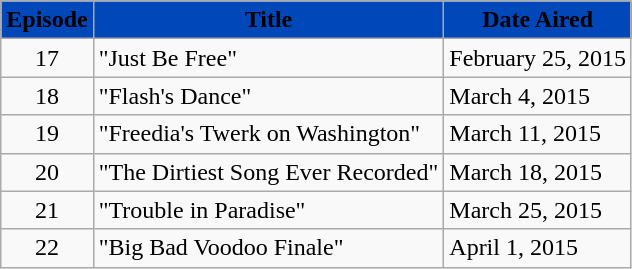<table class="wikitable">
<tr>
<th scope="row" style="background-color:#0048BA">Episode</th>
<th scope="row" style="background-color:#0048BA">Title</th>
<th scope="row" style="background-color:#0048BA">Date Aired</th>
</tr>
<tr>
<td align=center>17</td>
<td>"Just Be Free"</td>
<td>February 25, 2015</td>
</tr>
<tr>
<td align=center>18</td>
<td>"Flash's Dance"</td>
<td>March 4, 2015</td>
</tr>
<tr>
<td align=center>19</td>
<td>"Freedia's Twerk on Washington"</td>
<td>March 11, 2015</td>
</tr>
<tr>
<td align=center>20</td>
<td>"The Dirtiest Song Ever Recorded"</td>
<td>March 18, 2015</td>
</tr>
<tr>
<td align=center>21</td>
<td>"Trouble in Paradise"</td>
<td>March 25, 2015</td>
</tr>
<tr>
<td align=center>22</td>
<td>"Big Bad Voodoo Finale"</td>
<td>April 1, 2015</td>
</tr>
</table>
